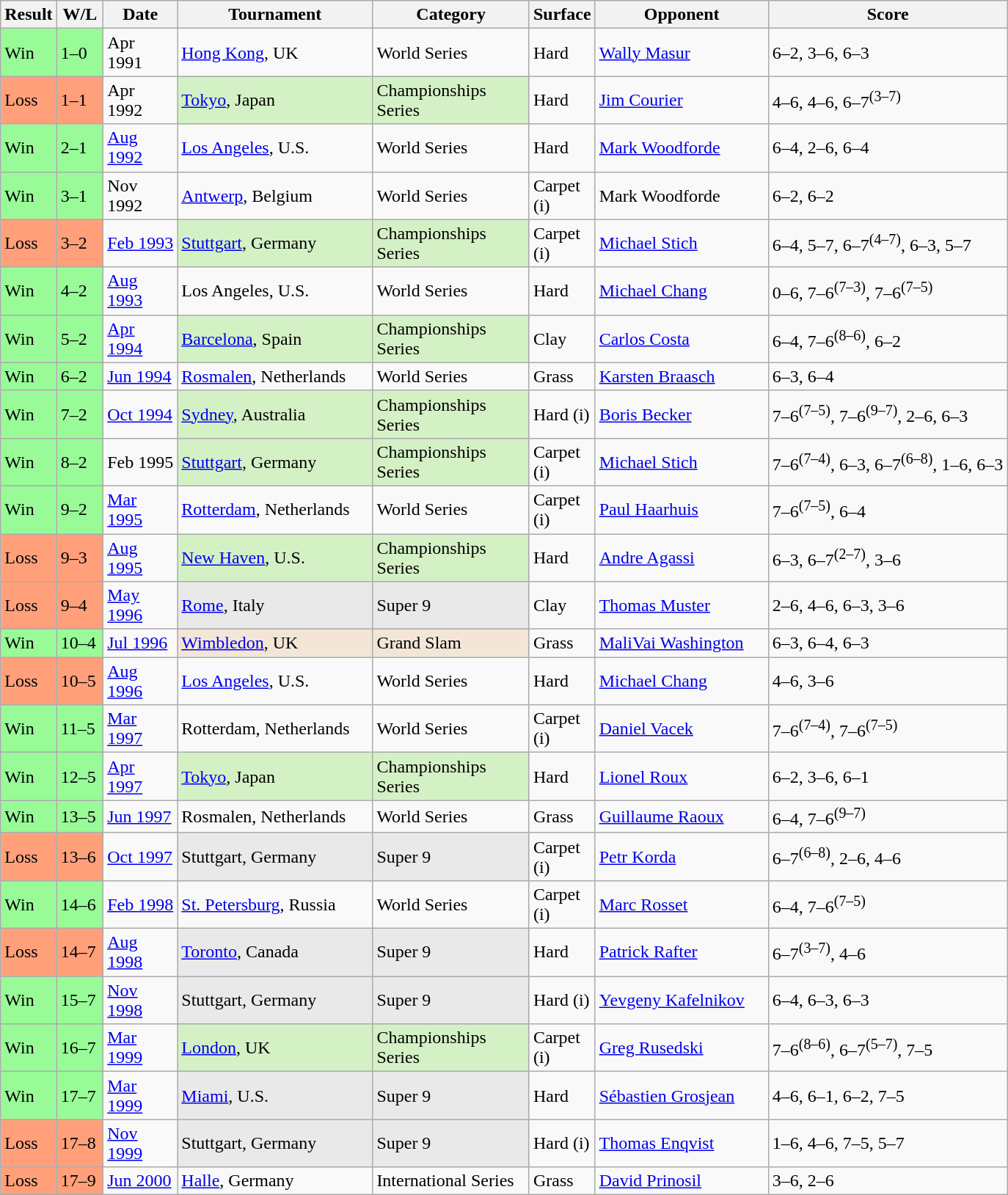<table class="sortable wikitable">
<tr>
<th>Result</th>
<th style="width:35px" class="unsortable">W/L</th>
<th style="width:60px">Date</th>
<th style="width:170px">Tournament</th>
<th style="width:135px">Category</th>
<th style="width:50px">Surface</th>
<th style="width:150px">Opponent</th>
<th style="width:210px" class="unsortable">Score</th>
</tr>
<tr>
<td style="background:#98fb98;">Win</td>
<td style="background:#98fb98;">1–0</td>
<td>Apr 1991</td>
<td><a href='#'>Hong Kong</a>, UK</td>
<td>World Series</td>
<td>Hard</td>
<td> <a href='#'>Wally Masur</a></td>
<td>6–2, 3–6, 6–3</td>
</tr>
<tr>
<td style="background:#ffa07a;">Loss</td>
<td style="background:#ffa07a;">1–1</td>
<td>Apr 1992</td>
<td style="background:#d4f1c5;"><a href='#'>Tokyo</a>, Japan</td>
<td style="background:#d4f1c5;">Championships Series</td>
<td>Hard</td>
<td> <a href='#'>Jim Courier</a></td>
<td>4–6, 4–6, 6–7<sup>(3–7)</sup></td>
</tr>
<tr>
<td style="background:#98fb98;">Win</td>
<td style="background:#98fb98;">2–1</td>
<td><a href='#'>Aug 1992</a></td>
<td><a href='#'>Los Angeles</a>, U.S.</td>
<td>World Series</td>
<td>Hard</td>
<td> <a href='#'>Mark Woodforde</a></td>
<td>6–4, 2–6, 6–4</td>
</tr>
<tr>
<td style="background:#98fb98;">Win</td>
<td style="background:#98fb98;">3–1</td>
<td>Nov 1992</td>
<td><a href='#'>Antwerp</a>, Belgium</td>
<td>World Series</td>
<td>Carpet (i)</td>
<td> Mark Woodforde</td>
<td>6–2, 6–2</td>
</tr>
<tr>
<td style="background:#ffa07a;">Loss</td>
<td style="background:#ffa07a;">3–2</td>
<td><a href='#'>Feb 1993</a></td>
<td style="background:#d4f1c5;"><a href='#'>Stuttgart</a>, Germany</td>
<td style="background:#d4f1c5;">Championships Series</td>
<td>Carpet (i)</td>
<td> <a href='#'>Michael Stich</a></td>
<td>6–4, 5–7, 6–7<sup>(4–7)</sup>, 6–3, 5–7</td>
</tr>
<tr>
<td style="background:#98fb98;">Win</td>
<td style="background:#98fb98;">4–2</td>
<td><a href='#'>Aug 1993</a></td>
<td>Los Angeles, U.S.</td>
<td>World Series</td>
<td>Hard</td>
<td> <a href='#'>Michael Chang</a></td>
<td>0–6, 7–6<sup>(7–3)</sup>, 7–6<sup>(7–5)</sup></td>
</tr>
<tr>
<td style="background:#98fb98;">Win</td>
<td style="background:#98fb98;">5–2</td>
<td><a href='#'>Apr 1994</a></td>
<td style="background:#d4f1c5;"><a href='#'>Barcelona</a>, Spain</td>
<td style="background:#d4f1c5;">Championships Series</td>
<td>Clay</td>
<td> <a href='#'>Carlos Costa</a></td>
<td>6–4, 7–6<sup>(8–6)</sup>, 6–2</td>
</tr>
<tr>
<td style="background:#98fb98;">Win</td>
<td style="background:#98fb98;">6–2</td>
<td><a href='#'>Jun 1994</a></td>
<td><a href='#'>Rosmalen</a>, Netherlands</td>
<td>World Series</td>
<td>Grass</td>
<td> <a href='#'>Karsten Braasch</a></td>
<td>6–3, 6–4</td>
</tr>
<tr>
<td style="background:#98fb98;">Win</td>
<td style="background:#98fb98;">7–2</td>
<td><a href='#'>Oct 1994</a></td>
<td style="background:#d4f1c5;"><a href='#'>Sydney</a>, Australia</td>
<td style="background:#d4f1c5;">Championships Series</td>
<td>Hard (i)</td>
<td> <a href='#'>Boris Becker</a></td>
<td>7–6<sup>(7–5)</sup>, 7–6<sup>(9–7)</sup>, 2–6, 6–3</td>
</tr>
<tr>
<td style="background:#98fb98;">Win</td>
<td style="background:#98fb98;">8–2</td>
<td>Feb 1995</td>
<td style="background:#d4f1c5;"><a href='#'>Stuttgart</a>, Germany</td>
<td style="background:#d4f1c5;">Championships Series</td>
<td>Carpet (i)</td>
<td> <a href='#'>Michael Stich</a></td>
<td>7–6<sup>(7–4)</sup>, 6–3, 6–7<sup>(6–8)</sup>, 1–6, 6–3</td>
</tr>
<tr>
<td style="background:#98fb98;">Win</td>
<td style="background:#98fb98;">9–2</td>
<td><a href='#'>Mar 1995</a></td>
<td><a href='#'>Rotterdam</a>, Netherlands</td>
<td>World Series</td>
<td>Carpet (i)</td>
<td> <a href='#'>Paul Haarhuis</a></td>
<td>7–6<sup>(7–5)</sup>, 6–4</td>
</tr>
<tr>
<td style="background:#ffa07a;">Loss</td>
<td style="background:#ffa07a;">9–3</td>
<td><a href='#'>Aug 1995</a></td>
<td style="background:#d4f1c5;"><a href='#'>New Haven</a>, U.S.</td>
<td style="background:#d4f1c5;">Championships Series</td>
<td>Hard</td>
<td> <a href='#'>Andre Agassi</a></td>
<td>6–3, 6–7<sup>(2–7)</sup>, 3–6</td>
</tr>
<tr>
<td style="background:#ffa07a;">Loss</td>
<td style="background:#ffa07a;">9–4</td>
<td><a href='#'>May 1996</a></td>
<td style="background:#e9e9e9;"><a href='#'>Rome</a>, Italy</td>
<td style="background:#e9e9e9;">Super 9</td>
<td>Clay</td>
<td> <a href='#'>Thomas Muster</a></td>
<td>2–6, 4–6, 6–3, 3–6</td>
</tr>
<tr>
<td style="background:#98fb98;">Win</td>
<td style="background:#98fb98;">10–4</td>
<td><a href='#'>Jul 1996</a></td>
<td style="background:#f3e6d7;"><a href='#'>Wimbledon</a>, UK</td>
<td style="background:#f3e6d7;">Grand Slam</td>
<td>Grass</td>
<td> <a href='#'>MaliVai Washington</a></td>
<td>6–3, 6–4, 6–3</td>
</tr>
<tr>
<td style="background:#ffa07a;">Loss</td>
<td style="background:#ffa07a;">10–5</td>
<td><a href='#'>Aug 1996</a></td>
<td><a href='#'>Los Angeles</a>, U.S.</td>
<td>World Series</td>
<td>Hard</td>
<td> <a href='#'>Michael Chang</a></td>
<td>4–6, 3–6</td>
</tr>
<tr>
<td style="background:#98fb98;">Win</td>
<td style="background:#98fb98;">11–5</td>
<td><a href='#'>Mar 1997</a></td>
<td>Rotterdam, Netherlands</td>
<td>World Series</td>
<td>Carpet (i)</td>
<td> <a href='#'>Daniel Vacek</a></td>
<td>7–6<sup>(7–4)</sup>, 7–6<sup>(7–5)</sup></td>
</tr>
<tr>
<td style="background:#98fb98;">Win</td>
<td style="background:#98fb98;">12–5</td>
<td><a href='#'>Apr 1997</a></td>
<td style="background:#d4f1c5;"><a href='#'>Tokyo</a>, Japan</td>
<td style="background:#d4f1c5;">Championships Series</td>
<td>Hard</td>
<td> <a href='#'>Lionel Roux</a></td>
<td>6–2, 3–6, 6–1</td>
</tr>
<tr>
<td style="background:#98fb98;">Win</td>
<td style="background:#98fb98;">13–5</td>
<td><a href='#'>Jun 1997</a></td>
<td>Rosmalen, Netherlands</td>
<td>World Series</td>
<td>Grass</td>
<td> <a href='#'>Guillaume Raoux</a></td>
<td>6–4, 7–6<sup>(9–7)</sup></td>
</tr>
<tr>
<td style="background:#ffa07a;">Loss</td>
<td style="background:#ffa07a;">13–6</td>
<td><a href='#'>Oct 1997</a></td>
<td style="background:#e9e9e9;">Stuttgart, Germany</td>
<td style="background:#e9e9e9;">Super 9</td>
<td>Carpet (i)</td>
<td> <a href='#'>Petr Korda</a></td>
<td>6–7<sup>(6–8)</sup>, 2–6, 4–6</td>
</tr>
<tr>
<td style="background:#98fb98;">Win</td>
<td style="background:#98fb98;">14–6</td>
<td><a href='#'>Feb 1998</a></td>
<td><a href='#'>St. Petersburg</a>, Russia</td>
<td>World Series</td>
<td>Carpet (i)</td>
<td> <a href='#'>Marc Rosset</a></td>
<td>6–4, 7–6<sup>(7–5)</sup></td>
</tr>
<tr>
<td style="background:#ffa07a;">Loss</td>
<td style="background:#ffa07a;">14–7</td>
<td><a href='#'>Aug 1998</a></td>
<td style="background:#e9e9e9;"><a href='#'>Toronto</a>, Canada</td>
<td style="background:#e9e9e9;">Super 9</td>
<td>Hard</td>
<td> <a href='#'>Patrick Rafter</a></td>
<td>6–7<sup>(3–7)</sup>, 4–6</td>
</tr>
<tr>
<td style="background:#98fb98;">Win</td>
<td style="background:#98fb98;">15–7</td>
<td><a href='#'>Nov 1998</a></td>
<td style="background:#e9e9e9;">Stuttgart, Germany</td>
<td style="background:#e9e9e9;">Super 9</td>
<td>Hard (i)</td>
<td> <a href='#'>Yevgeny Kafelnikov</a></td>
<td>6–4, 6–3, 6–3</td>
</tr>
<tr>
<td style="background:#98fb98;">Win</td>
<td style="background:#98fb98;">16–7</td>
<td><a href='#'>Mar 1999</a></td>
<td style="background:#d4f1c5;"><a href='#'>London</a>, UK</td>
<td style="background:#d4f1c5;">Championships Series</td>
<td>Carpet (i)</td>
<td> <a href='#'>Greg Rusedski</a></td>
<td>7–6<sup>(8–6)</sup>, 6–7<sup>(5–7)</sup>, 7–5</td>
</tr>
<tr>
<td style="background:#98fb98;">Win</td>
<td style="background:#98fb98;">17–7</td>
<td><a href='#'>Mar 1999</a></td>
<td style="background:#e9e9e9;"><a href='#'>Miami</a>, U.S.</td>
<td style="background:#e9e9e9;">Super 9</td>
<td>Hard</td>
<td> <a href='#'>Sébastien Grosjean</a></td>
<td>4–6, 6–1, 6–2, 7–5</td>
</tr>
<tr>
<td style="background:#ffa07a;">Loss</td>
<td style="background:#ffa07a;">17–8</td>
<td><a href='#'>Nov 1999</a></td>
<td style="background:#e9e9e9;">Stuttgart, Germany</td>
<td style="background:#e9e9e9;">Super 9</td>
<td>Hard (i)</td>
<td> <a href='#'>Thomas Enqvist</a></td>
<td>1–6, 4–6, 7–5, 5–7</td>
</tr>
<tr>
<td style="background:#ffa07a;">Loss</td>
<td style="background:#ffa07a;">17–9</td>
<td><a href='#'>Jun 2000</a></td>
<td><a href='#'>Halle</a>, Germany</td>
<td>International Series</td>
<td>Grass</td>
<td> <a href='#'>David Prinosil</a></td>
<td>3–6, 2–6</td>
</tr>
</table>
